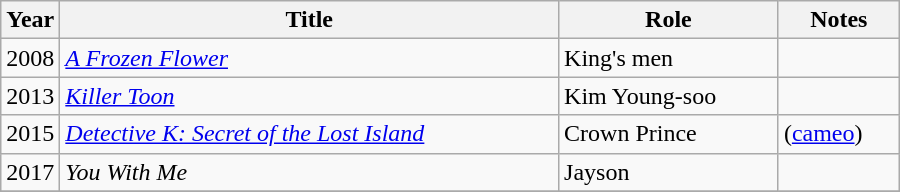<table class="wikitable" style="width:600px">
<tr>
<th width=10>Year</th>
<th>Title</th>
<th>Role</th>
<th>Notes</th>
</tr>
<tr>
<td>2008</td>
<td><em><a href='#'>A Frozen Flower</a></em></td>
<td>King's men</td>
<td></td>
</tr>
<tr>
<td>2013</td>
<td><em><a href='#'>Killer Toon</a></em></td>
<td>Kim Young-soo</td>
<td></td>
</tr>
<tr>
<td>2015</td>
<td><em><a href='#'>Detective K: Secret of the Lost Island</a></em></td>
<td>Crown Prince</td>
<td>(<a href='#'>cameo</a>)</td>
</tr>
<tr>
<td>2017</td>
<td><em>You With Me</em></td>
<td>Jayson</td>
<td></td>
</tr>
<tr>
</tr>
</table>
